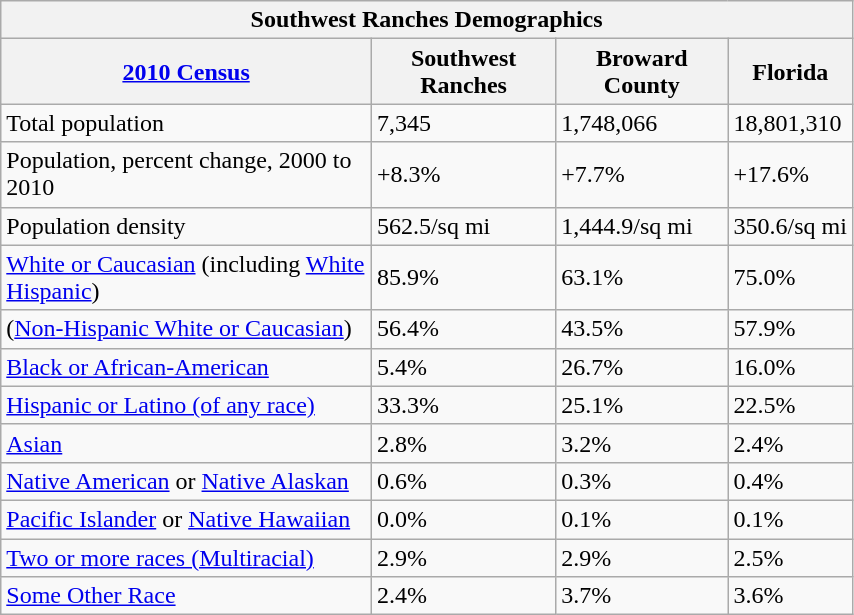<table class="wikitable" style="float: center; margin-right: 2em; width: 45%;">
<tr>
<th colspan=4>Southwest Ranches Demographics</th>
</tr>
<tr>
<th><a href='#'>2010 Census</a></th>
<th>Southwest Ranches</th>
<th>Broward County</th>
<th>Florida</th>
</tr>
<tr>
<td>Total population</td>
<td>7,345</td>
<td>1,748,066</td>
<td>18,801,310</td>
</tr>
<tr>
<td>Population, percent change, 2000 to 2010</td>
<td>+8.3%</td>
<td>+7.7%</td>
<td>+17.6%</td>
</tr>
<tr>
<td>Population density</td>
<td>562.5/sq mi</td>
<td>1,444.9/sq mi</td>
<td>350.6/sq mi</td>
</tr>
<tr>
<td><a href='#'>White or Caucasian</a> (including <a href='#'>White Hispanic</a>)</td>
<td>85.9%</td>
<td>63.1%</td>
<td>75.0%</td>
</tr>
<tr>
<td>(<a href='#'>Non-Hispanic White or Caucasian</a>)</td>
<td>56.4%</td>
<td>43.5%</td>
<td>57.9%</td>
</tr>
<tr>
<td><a href='#'>Black or African-American</a></td>
<td>5.4%</td>
<td>26.7%</td>
<td>16.0%</td>
</tr>
<tr>
<td><a href='#'>Hispanic or Latino (of any race)</a></td>
<td>33.3%</td>
<td>25.1%</td>
<td>22.5%</td>
</tr>
<tr>
<td><a href='#'>Asian</a></td>
<td>2.8%</td>
<td>3.2%</td>
<td>2.4%</td>
</tr>
<tr>
<td><a href='#'>Native American</a> or <a href='#'>Native Alaskan</a></td>
<td>0.6%</td>
<td>0.3%</td>
<td>0.4%</td>
</tr>
<tr>
<td><a href='#'>Pacific Islander</a> or <a href='#'>Native Hawaiian</a></td>
<td>0.0%</td>
<td>0.1%</td>
<td>0.1%</td>
</tr>
<tr>
<td><a href='#'>Two or more races (Multiracial)</a></td>
<td>2.9%</td>
<td>2.9%</td>
<td>2.5%</td>
</tr>
<tr>
<td><a href='#'>Some Other Race</a></td>
<td>2.4%</td>
<td>3.7%</td>
<td>3.6%</td>
</tr>
</table>
